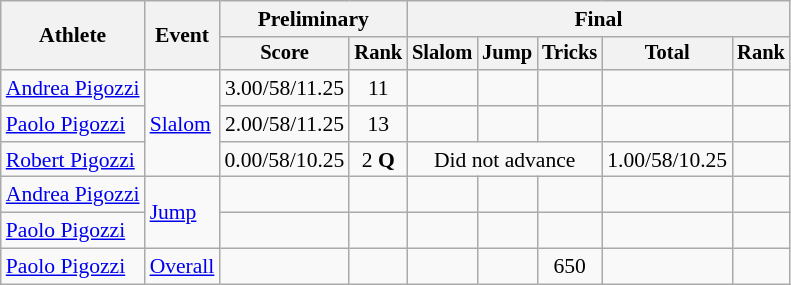<table class=wikitable style=font-size:90%;text-align:center>
<tr>
<th rowspan=2>Athlete</th>
<th rowspan=2>Event</th>
<th colspan=2>Preliminary</th>
<th colspan=5>Final</th>
</tr>
<tr style=font-size:95%>
<th>Score</th>
<th>Rank</th>
<th>Slalom</th>
<th>Jump</th>
<th>Tricks</th>
<th>Total</th>
<th>Rank</th>
</tr>
<tr>
<td align=left><a href='#'>Andrea Pigozzi</a></td>
<td align=left rowspan=3><a href='#'>Slalom</a></td>
<td>3.00/58/11.25</td>
<td>11</td>
<td></td>
<td></td>
<td></td>
<td></td>
<td></td>
</tr>
<tr>
<td align=left><a href='#'>Paolo Pigozzi</a></td>
<td>2.00/58/11.25</td>
<td>13</td>
<td></td>
<td></td>
<td></td>
<td></td>
<td></td>
</tr>
<tr>
<td align=left><a href='#'>Robert Pigozzi</a></td>
<td>0.00/58/10.25</td>
<td>2 <strong>Q</strong></td>
<td colspan=3>Did not advance</td>
<td>1.00/58/10.25</td>
<td></td>
</tr>
<tr>
<td align=left><a href='#'>Andrea Pigozzi</a></td>
<td align=left rowspan=2><a href='#'>Jump</a></td>
<td></td>
<td></td>
<td></td>
<td></td>
<td></td>
<td></td>
<td></td>
</tr>
<tr>
<td align=left><a href='#'>Paolo Pigozzi</a></td>
<td></td>
<td></td>
<td></td>
<td></td>
<td></td>
<td></td>
<td></td>
</tr>
<tr>
<td align=left><a href='#'>Paolo Pigozzi</a></td>
<td align=left><a href='#'>Overall</a></td>
<td></td>
<td></td>
<td></td>
<td></td>
<td>650</td>
<td></td>
<td></td>
</tr>
</table>
